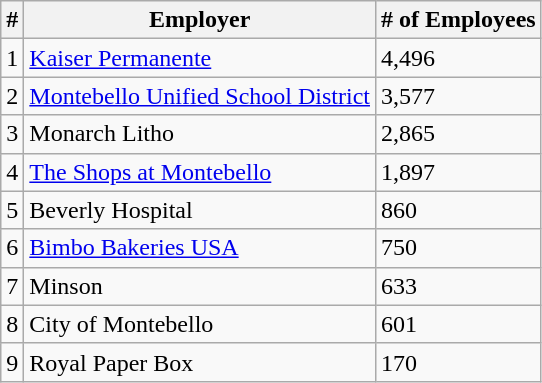<table class="wikitable">
<tr>
<th>#</th>
<th>Employer</th>
<th># of Employees</th>
</tr>
<tr>
<td>1</td>
<td><a href='#'>Kaiser Permanente</a></td>
<td>4,496</td>
</tr>
<tr>
<td>2</td>
<td><a href='#'>Montebello Unified School District</a></td>
<td>3,577</td>
</tr>
<tr>
<td>3</td>
<td>Monarch Litho</td>
<td>2,865</td>
</tr>
<tr>
<td>4</td>
<td><a href='#'>The Shops at Montebello</a></td>
<td>1,897</td>
</tr>
<tr>
<td>5</td>
<td>Beverly Hospital</td>
<td>860</td>
</tr>
<tr>
<td>6</td>
<td><a href='#'>Bimbo Bakeries USA</a></td>
<td>750</td>
</tr>
<tr>
<td>7</td>
<td>Minson</td>
<td>633</td>
</tr>
<tr>
<td>8</td>
<td>City of Montebello</td>
<td>601</td>
</tr>
<tr>
<td>9</td>
<td>Royal Paper Box</td>
<td>170</td>
</tr>
</table>
